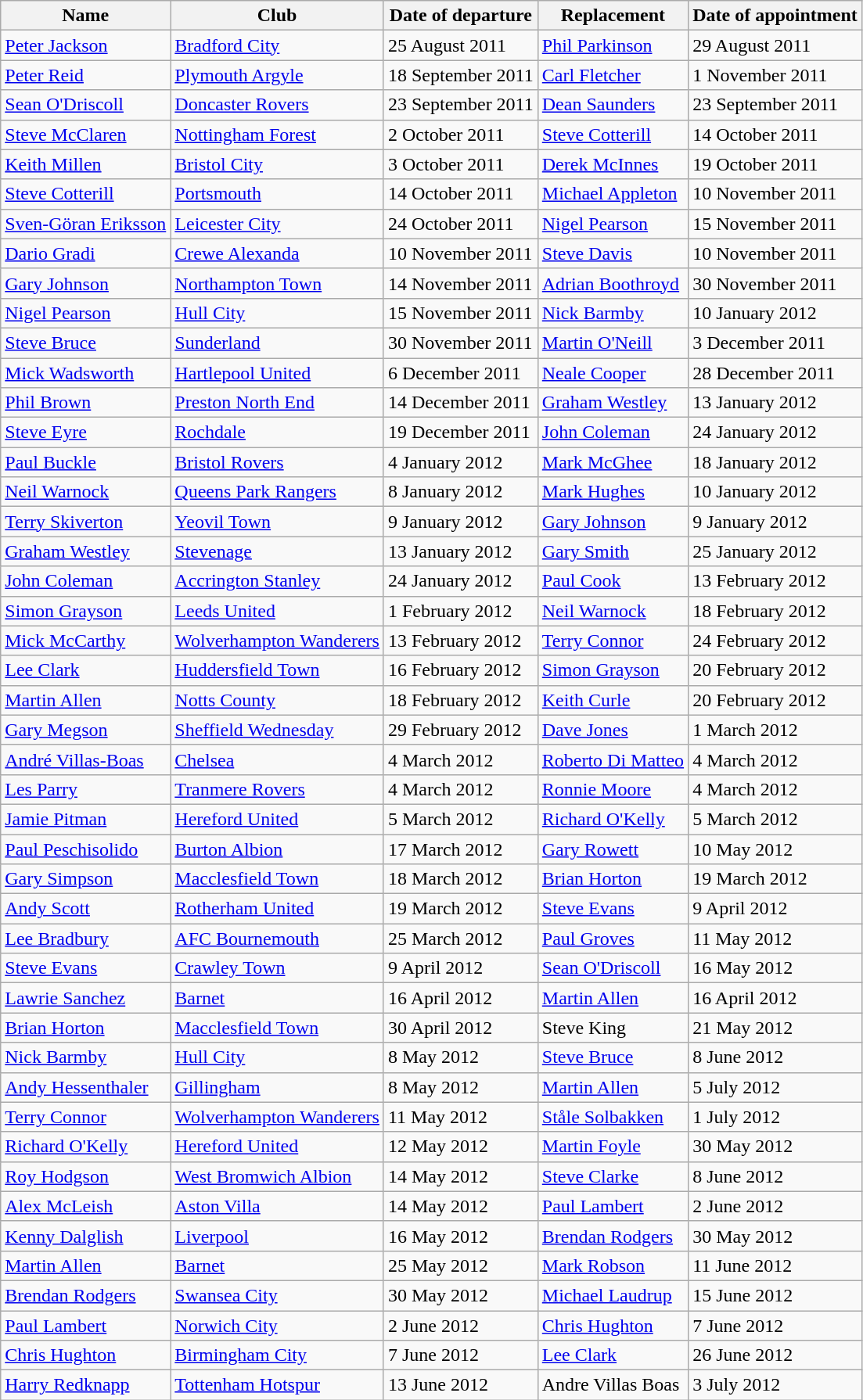<table class="wikitable">
<tr>
<th>Name</th>
<th>Club</th>
<th>Date of departure</th>
<th>Replacement</th>
<th>Date of appointment</th>
</tr>
<tr>
<td><a href='#'>Peter Jackson</a></td>
<td><a href='#'>Bradford City</a></td>
<td>25 August 2011</td>
<td><a href='#'>Phil Parkinson</a></td>
<td>29 August 2011</td>
</tr>
<tr>
<td><a href='#'>Peter Reid</a></td>
<td><a href='#'>Plymouth Argyle</a></td>
<td>18 September 2011</td>
<td><a href='#'>Carl Fletcher</a></td>
<td>1 November 2011</td>
</tr>
<tr>
<td><a href='#'>Sean O'Driscoll</a></td>
<td><a href='#'>Doncaster Rovers</a></td>
<td>23 September 2011</td>
<td><a href='#'>Dean Saunders</a></td>
<td>23 September 2011</td>
</tr>
<tr>
<td><a href='#'>Steve McClaren</a></td>
<td><a href='#'>Nottingham Forest</a></td>
<td>2 October 2011</td>
<td><a href='#'>Steve Cotterill</a></td>
<td>14 October 2011</td>
</tr>
<tr>
<td><a href='#'>Keith Millen</a></td>
<td><a href='#'>Bristol City</a></td>
<td>3 October 2011</td>
<td><a href='#'>Derek McInnes</a></td>
<td>19 October 2011</td>
</tr>
<tr>
<td><a href='#'>Steve Cotterill</a></td>
<td><a href='#'>Portsmouth</a></td>
<td>14 October 2011</td>
<td><a href='#'>Michael Appleton</a></td>
<td>10 November 2011</td>
</tr>
<tr>
<td><a href='#'>Sven-Göran Eriksson</a></td>
<td><a href='#'>Leicester City</a></td>
<td>24 October 2011</td>
<td><a href='#'>Nigel Pearson</a></td>
<td>15 November 2011</td>
</tr>
<tr>
<td><a href='#'>Dario Gradi</a></td>
<td><a href='#'>Crewe Alexanda</a></td>
<td>10 November 2011</td>
<td><a href='#'>Steve Davis</a></td>
<td>10 November 2011</td>
</tr>
<tr>
<td><a href='#'>Gary Johnson</a></td>
<td><a href='#'>Northampton Town</a></td>
<td>14 November 2011</td>
<td><a href='#'>Adrian Boothroyd</a></td>
<td>30 November 2011</td>
</tr>
<tr>
<td><a href='#'>Nigel Pearson</a></td>
<td><a href='#'>Hull City</a></td>
<td>15 November 2011</td>
<td><a href='#'>Nick Barmby</a></td>
<td>10 January 2012</td>
</tr>
<tr>
<td><a href='#'>Steve Bruce</a></td>
<td><a href='#'>Sunderland</a></td>
<td>30 November 2011</td>
<td><a href='#'>Martin O'Neill</a></td>
<td>3 December 2011</td>
</tr>
<tr>
<td><a href='#'>Mick Wadsworth</a></td>
<td><a href='#'>Hartlepool United</a></td>
<td>6 December 2011</td>
<td><a href='#'>Neale Cooper</a></td>
<td>28 December 2011</td>
</tr>
<tr>
<td><a href='#'>Phil Brown</a></td>
<td><a href='#'>Preston North End</a></td>
<td>14 December 2011</td>
<td><a href='#'>Graham Westley</a></td>
<td>13 January 2012</td>
</tr>
<tr>
<td><a href='#'>Steve Eyre</a></td>
<td><a href='#'>Rochdale</a></td>
<td>19 December 2011</td>
<td><a href='#'>John Coleman</a></td>
<td>24 January 2012</td>
</tr>
<tr>
<td><a href='#'>Paul Buckle</a></td>
<td><a href='#'>Bristol Rovers</a></td>
<td>4 January 2012</td>
<td><a href='#'>Mark McGhee</a></td>
<td>18 January 2012</td>
</tr>
<tr>
<td><a href='#'>Neil Warnock</a></td>
<td><a href='#'>Queens Park Rangers</a></td>
<td>8 January 2012</td>
<td><a href='#'>Mark Hughes</a></td>
<td>10 January 2012</td>
</tr>
<tr>
<td><a href='#'>Terry Skiverton</a></td>
<td><a href='#'>Yeovil Town</a></td>
<td>9 January 2012</td>
<td><a href='#'>Gary Johnson</a></td>
<td>9 January 2012</td>
</tr>
<tr>
<td><a href='#'>Graham Westley</a></td>
<td><a href='#'>Stevenage</a></td>
<td>13 January 2012</td>
<td><a href='#'>Gary Smith</a></td>
<td>25 January 2012</td>
</tr>
<tr>
<td><a href='#'>John Coleman</a></td>
<td><a href='#'>Accrington Stanley</a></td>
<td>24 January 2012</td>
<td><a href='#'>Paul Cook</a></td>
<td>13 February 2012</td>
</tr>
<tr>
<td><a href='#'>Simon Grayson</a></td>
<td><a href='#'>Leeds United</a></td>
<td>1 February 2012</td>
<td><a href='#'>Neil Warnock</a></td>
<td>18 February 2012</td>
</tr>
<tr>
<td><a href='#'>Mick McCarthy</a></td>
<td><a href='#'>Wolverhampton Wanderers</a></td>
<td>13 February 2012</td>
<td><a href='#'>Terry Connor</a></td>
<td>24 February 2012</td>
</tr>
<tr>
<td><a href='#'>Lee Clark</a></td>
<td><a href='#'>Huddersfield Town</a></td>
<td>16 February 2012</td>
<td><a href='#'>Simon Grayson</a></td>
<td>20 February 2012</td>
</tr>
<tr>
<td><a href='#'>Martin Allen</a></td>
<td><a href='#'>Notts County</a></td>
<td>18 February 2012</td>
<td><a href='#'>Keith Curle</a></td>
<td>20 February 2012</td>
</tr>
<tr>
<td><a href='#'>Gary Megson</a></td>
<td><a href='#'>Sheffield Wednesday</a></td>
<td>29 February 2012</td>
<td><a href='#'>Dave Jones</a></td>
<td>1 March 2012</td>
</tr>
<tr>
<td><a href='#'>André Villas-Boas</a></td>
<td><a href='#'>Chelsea</a></td>
<td>4 March 2012</td>
<td><a href='#'>Roberto Di Matteo</a></td>
<td>4 March 2012</td>
</tr>
<tr>
<td><a href='#'>Les Parry</a></td>
<td><a href='#'>Tranmere Rovers</a></td>
<td>4 March 2012</td>
<td><a href='#'>Ronnie Moore</a></td>
<td>4 March 2012</td>
</tr>
<tr>
<td><a href='#'>Jamie Pitman</a></td>
<td><a href='#'>Hereford United</a></td>
<td>5 March 2012</td>
<td><a href='#'>Richard O'Kelly</a></td>
<td>5 March 2012</td>
</tr>
<tr>
<td><a href='#'>Paul Peschisolido</a></td>
<td><a href='#'>Burton Albion</a></td>
<td>17 March 2012</td>
<td><a href='#'>Gary Rowett</a></td>
<td>10 May 2012</td>
</tr>
<tr>
<td><a href='#'>Gary Simpson</a></td>
<td><a href='#'>Macclesfield Town</a></td>
<td>18 March 2012</td>
<td><a href='#'>Brian Horton</a></td>
<td>19 March 2012</td>
</tr>
<tr>
<td><a href='#'>Andy Scott</a></td>
<td><a href='#'>Rotherham United</a></td>
<td>19 March 2012</td>
<td><a href='#'>Steve Evans</a></td>
<td>9 April 2012</td>
</tr>
<tr>
<td><a href='#'>Lee Bradbury</a></td>
<td><a href='#'>AFC Bournemouth</a></td>
<td>25 March 2012</td>
<td><a href='#'>Paul Groves</a></td>
<td>11 May 2012</td>
</tr>
<tr>
<td><a href='#'>Steve Evans</a></td>
<td><a href='#'>Crawley Town</a></td>
<td>9 April 2012</td>
<td><a href='#'>Sean O'Driscoll</a></td>
<td>16 May 2012</td>
</tr>
<tr>
<td><a href='#'>Lawrie Sanchez</a></td>
<td><a href='#'>Barnet</a></td>
<td>16 April 2012</td>
<td><a href='#'>Martin Allen</a></td>
<td>16 April 2012</td>
</tr>
<tr>
<td><a href='#'>Brian Horton</a></td>
<td><a href='#'>Macclesfield Town</a></td>
<td>30 April 2012</td>
<td>Steve King</td>
<td>21 May 2012</td>
</tr>
<tr>
<td><a href='#'>Nick Barmby</a></td>
<td><a href='#'>Hull City</a></td>
<td>8 May 2012</td>
<td><a href='#'>Steve Bruce</a></td>
<td>8 June 2012</td>
</tr>
<tr>
<td><a href='#'>Andy Hessenthaler</a></td>
<td><a href='#'>Gillingham</a></td>
<td>8 May 2012</td>
<td><a href='#'>Martin Allen</a></td>
<td>5 July 2012</td>
</tr>
<tr>
<td><a href='#'>Terry Connor</a></td>
<td><a href='#'>Wolverhampton Wanderers</a></td>
<td>11 May 2012</td>
<td><a href='#'>Ståle Solbakken</a></td>
<td>1 July 2012</td>
</tr>
<tr>
<td><a href='#'>Richard O'Kelly</a></td>
<td><a href='#'>Hereford United</a></td>
<td>12 May 2012</td>
<td><a href='#'>Martin Foyle</a></td>
<td>30 May 2012</td>
</tr>
<tr>
<td><a href='#'>Roy Hodgson</a></td>
<td><a href='#'>West Bromwich Albion</a></td>
<td>14 May 2012</td>
<td><a href='#'>Steve Clarke</a></td>
<td>8 June 2012</td>
</tr>
<tr>
<td><a href='#'>Alex McLeish</a></td>
<td><a href='#'>Aston Villa</a></td>
<td>14 May 2012</td>
<td><a href='#'>Paul Lambert</a></td>
<td>2 June 2012</td>
</tr>
<tr>
<td><a href='#'>Kenny Dalglish</a></td>
<td><a href='#'>Liverpool</a></td>
<td>16 May 2012</td>
<td><a href='#'>Brendan Rodgers</a></td>
<td>30 May 2012</td>
</tr>
<tr>
<td><a href='#'>Martin Allen</a></td>
<td><a href='#'>Barnet</a></td>
<td>25 May 2012</td>
<td><a href='#'>Mark Robson</a></td>
<td>11 June 2012</td>
</tr>
<tr>
<td><a href='#'>Brendan Rodgers</a></td>
<td><a href='#'>Swansea City</a></td>
<td>30 May 2012</td>
<td><a href='#'>Michael Laudrup</a></td>
<td>15 June 2012</td>
</tr>
<tr>
<td><a href='#'>Paul Lambert</a></td>
<td><a href='#'>Norwich City</a></td>
<td>2 June 2012</td>
<td><a href='#'>Chris Hughton</a></td>
<td>7 June 2012</td>
</tr>
<tr>
<td><a href='#'>Chris Hughton</a></td>
<td><a href='#'>Birmingham City</a></td>
<td>7 June 2012</td>
<td><a href='#'>Lee Clark</a></td>
<td>26 June 2012</td>
</tr>
<tr>
<td><a href='#'>Harry Redknapp</a></td>
<td><a href='#'>Tottenham Hotspur</a></td>
<td>13 June 2012</td>
<td>Andre Villas Boas</td>
<td>3 July 2012</td>
</tr>
</table>
